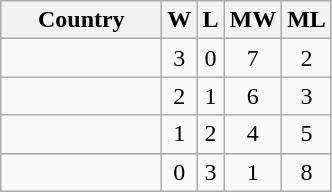<table class="wikitable sortable" style="text-align:center">
<tr>
<th width=100>Country</th>
<th>W</th>
<th>L</th>
<th>MW</th>
<th>ML</th>
</tr>
<tr>
<td align=left><strong></strong></td>
<td>3</td>
<td>0</td>
<td>7</td>
<td>2</td>
</tr>
<tr>
<td align=left></td>
<td>2</td>
<td>1</td>
<td>6</td>
<td>3</td>
</tr>
<tr>
<td align=left></td>
<td>1</td>
<td>2</td>
<td>4</td>
<td>5</td>
</tr>
<tr>
<td align=left></td>
<td>0</td>
<td>3</td>
<td>1</td>
<td>8</td>
</tr>
</table>
